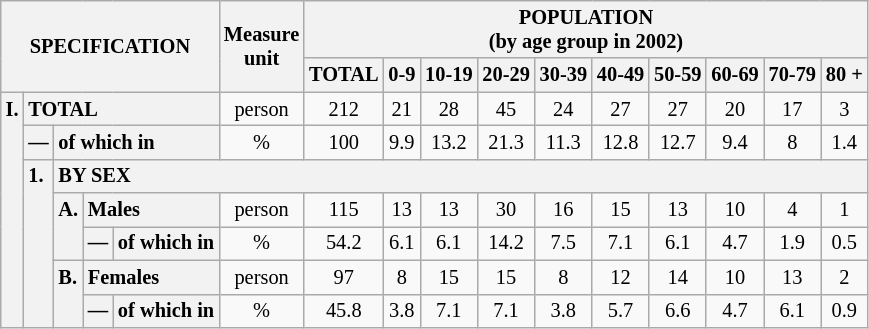<table class="wikitable" style="font-size:85%; text-align:center">
<tr>
<th rowspan="2" colspan="5">SPECIFICATION</th>
<th rowspan="2">Measure<br> unit</th>
<th colspan="10" rowspan="1">POPULATION<br> (by age group in 2002)</th>
</tr>
<tr>
<th>TOTAL</th>
<th>0-9</th>
<th>10-19</th>
<th>20-29</th>
<th>30-39</th>
<th>40-49</th>
<th>50-59</th>
<th>60-69</th>
<th>70-79</th>
<th>80 +</th>
</tr>
<tr>
<th style="text-align:left" valign="top" rowspan="7">I.</th>
<th style="text-align:left" colspan="4">TOTAL</th>
<td>person</td>
<td>212</td>
<td>21</td>
<td>28</td>
<td>45</td>
<td>24</td>
<td>27</td>
<td>27</td>
<td>20</td>
<td>17</td>
<td>3</td>
</tr>
<tr>
<th style="text-align:left" valign="top">—</th>
<th style="text-align:left" colspan="3">of which in</th>
<td>%</td>
<td>100</td>
<td>9.9</td>
<td>13.2</td>
<td>21.3</td>
<td>11.3</td>
<td>12.8</td>
<td>12.7</td>
<td>9.4</td>
<td>8</td>
<td>1.4</td>
</tr>
<tr>
<th style="text-align:left" valign="top" rowspan="5">1.</th>
<th style="text-align:left" colspan="14">BY SEX</th>
</tr>
<tr>
<th style="text-align:left" valign="top" rowspan="2">A.</th>
<th style="text-align:left" colspan="2">Males</th>
<td>person</td>
<td>115</td>
<td>13</td>
<td>13</td>
<td>30</td>
<td>16</td>
<td>15</td>
<td>13</td>
<td>10</td>
<td>4</td>
<td>1</td>
</tr>
<tr>
<th style="text-align:left" valign="top">—</th>
<th style="text-align:left" colspan="1">of which in</th>
<td>%</td>
<td>54.2</td>
<td>6.1</td>
<td>6.1</td>
<td>14.2</td>
<td>7.5</td>
<td>7.1</td>
<td>6.1</td>
<td>4.7</td>
<td>1.9</td>
<td>0.5</td>
</tr>
<tr>
<th style="text-align:left" valign="top" rowspan="2">B.</th>
<th style="text-align:left" colspan="2">Females</th>
<td>person</td>
<td>97</td>
<td>8</td>
<td>15</td>
<td>15</td>
<td>8</td>
<td>12</td>
<td>14</td>
<td>10</td>
<td>13</td>
<td>2</td>
</tr>
<tr>
<th style="text-align:left" valign="top">—</th>
<th style="text-align:left" colspan="1">of which in</th>
<td>%</td>
<td>45.8</td>
<td>3.8</td>
<td>7.1</td>
<td>7.1</td>
<td>3.8</td>
<td>5.7</td>
<td>6.6</td>
<td>4.7</td>
<td>6.1</td>
<td>0.9</td>
</tr>
</table>
